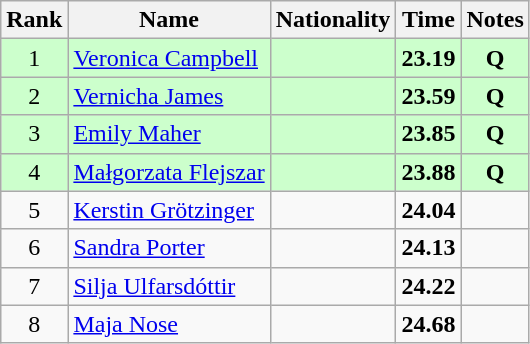<table class="wikitable sortable" style="text-align:center">
<tr>
<th>Rank</th>
<th>Name</th>
<th>Nationality</th>
<th>Time</th>
<th>Notes</th>
</tr>
<tr bgcolor=ccffcc>
<td>1</td>
<td align=left><a href='#'>Veronica Campbell</a></td>
<td align=left></td>
<td><strong>23.19</strong></td>
<td><strong>Q</strong></td>
</tr>
<tr bgcolor=ccffcc>
<td>2</td>
<td align=left><a href='#'>Vernicha James</a></td>
<td align=left></td>
<td><strong>23.59</strong></td>
<td><strong>Q</strong></td>
</tr>
<tr bgcolor=ccffcc>
<td>3</td>
<td align=left><a href='#'>Emily Maher</a></td>
<td align=left></td>
<td><strong>23.85</strong></td>
<td><strong>Q</strong></td>
</tr>
<tr bgcolor=ccffcc>
<td>4</td>
<td align=left><a href='#'>Małgorzata Flejszar</a></td>
<td align=left></td>
<td><strong>23.88</strong></td>
<td><strong>Q</strong></td>
</tr>
<tr>
<td>5</td>
<td align=left><a href='#'>Kerstin Grötzinger</a></td>
<td align=left></td>
<td><strong>24.04</strong></td>
<td></td>
</tr>
<tr>
<td>6</td>
<td align=left><a href='#'>Sandra Porter</a></td>
<td align=left></td>
<td><strong>24.13</strong></td>
<td></td>
</tr>
<tr>
<td>7</td>
<td align=left><a href='#'>Silja Ulfarsdóttir</a></td>
<td align=left></td>
<td><strong>24.22</strong></td>
<td></td>
</tr>
<tr>
<td>8</td>
<td align=left><a href='#'>Maja Nose</a></td>
<td align=left></td>
<td><strong>24.68</strong></td>
<td></td>
</tr>
</table>
